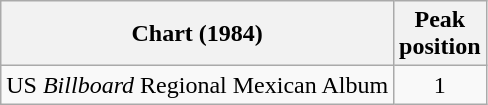<table class="wikitable">
<tr>
<th>Chart (1984)</th>
<th>Peak<br>position</th>
</tr>
<tr>
<td>US <em>Billboard</em> Regional Mexican Album</td>
<td align="center">1</td>
</tr>
</table>
